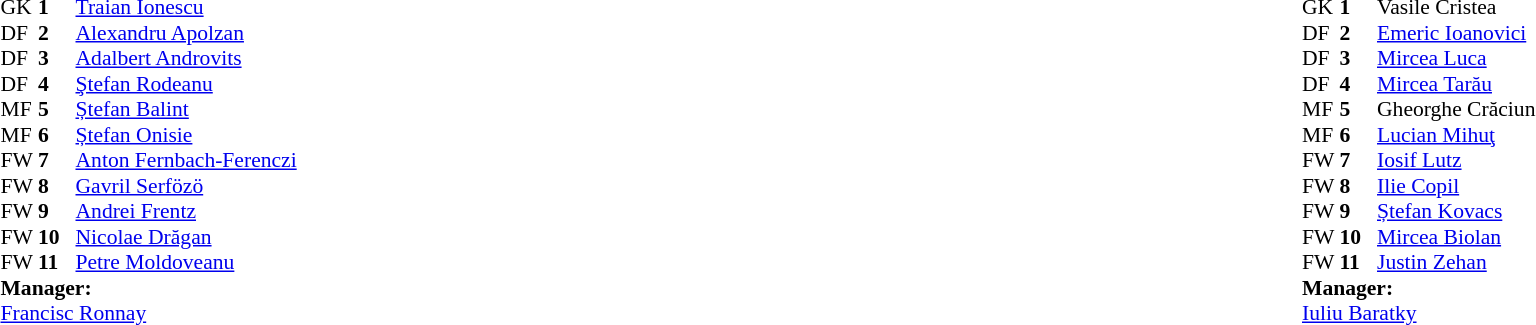<table style="width:100%;">
<tr>
<td style="vertical-align:top; width:50%;"><br><table style="font-size: 90%" cellspacing="0" cellpadding="0">
<tr>
<th width=25></th>
<th width=25></th>
</tr>
<tr>
<td>GK</td>
<td><strong>1</strong></td>
<td> <a href='#'>Traian Ionescu</a></td>
</tr>
<tr>
<td>DF</td>
<td><strong>2</strong></td>
<td> <a href='#'>Alexandru Apolzan</a></td>
</tr>
<tr>
<td>DF</td>
<td><strong>3</strong></td>
<td> <a href='#'>Adalbert Androvits</a></td>
</tr>
<tr>
<td>DF</td>
<td><strong>4</strong></td>
<td> <a href='#'>Ştefan Rodeanu</a></td>
</tr>
<tr>
<td>MF</td>
<td><strong>5</strong></td>
<td> <a href='#'>Ștefan Balint</a></td>
</tr>
<tr>
<td>MF</td>
<td><strong>6</strong></td>
<td> <a href='#'>Ștefan Onisie</a></td>
</tr>
<tr>
<td>FW</td>
<td><strong>7</strong></td>
<td> <a href='#'>Anton Fernbach-Ferenczi</a></td>
</tr>
<tr>
<td>FW</td>
<td><strong>8</strong></td>
<td> <a href='#'>Gavril Serfözö</a></td>
</tr>
<tr>
<td>FW</td>
<td><strong>9</strong></td>
<td> <a href='#'>Andrei Frentz</a></td>
</tr>
<tr>
<td>FW</td>
<td><strong>10</strong></td>
<td> <a href='#'>Nicolae Drăgan</a></td>
</tr>
<tr>
<td>FW</td>
<td><strong>11</strong></td>
<td> <a href='#'>Petre Moldoveanu</a></td>
</tr>
<tr>
<td colspan=3><strong>Manager:</strong></td>
</tr>
<tr>
<td colspan=4> <a href='#'>Francisc Ronnay</a></td>
</tr>
</table>
</td>
<td valign="top"></td>
<td style="vertical-align:top; width:50%;"><br><table cellspacing="0" cellpadding="0" style="font-size:90%; margin:auto;">
<tr>
<th width=25></th>
<th width=25></th>
</tr>
<tr>
<td>GK</td>
<td><strong>1</strong></td>
<td> Vasile Cristea</td>
</tr>
<tr>
<td>DF</td>
<td><strong>2</strong></td>
<td> <a href='#'>Emeric Ioanovici</a></td>
</tr>
<tr>
<td>DF</td>
<td><strong>3</strong></td>
<td> <a href='#'>Mircea Luca</a></td>
</tr>
<tr>
<td>DF</td>
<td><strong>4</strong></td>
<td> <a href='#'>Mircea Tarău</a></td>
</tr>
<tr>
<td>MF</td>
<td><strong>5</strong></td>
<td> Gheorghe Crăciun</td>
</tr>
<tr>
<td>MF</td>
<td><strong>6</strong></td>
<td> <a href='#'>Lucian Mihuţ</a></td>
</tr>
<tr>
<td>FW</td>
<td><strong>7</strong></td>
<td> <a href='#'>Iosif Lutz</a></td>
</tr>
<tr>
<td>FW</td>
<td><strong>8</strong></td>
<td> <a href='#'>Ilie Copil</a></td>
</tr>
<tr>
<td>FW</td>
<td><strong>9</strong></td>
<td> <a href='#'>Ștefan Kovacs</a></td>
</tr>
<tr>
<td>FW</td>
<td><strong>10</strong></td>
<td> <a href='#'>Mircea Biolan</a></td>
</tr>
<tr>
<td>FW</td>
<td><strong>11</strong></td>
<td> <a href='#'>Justin Zehan</a></td>
</tr>
<tr>
<td colspan=3><strong>Manager:</strong></td>
</tr>
<tr>
<td colspan=4> <a href='#'>Iuliu Baratky</a></td>
</tr>
</table>
</td>
</tr>
</table>
